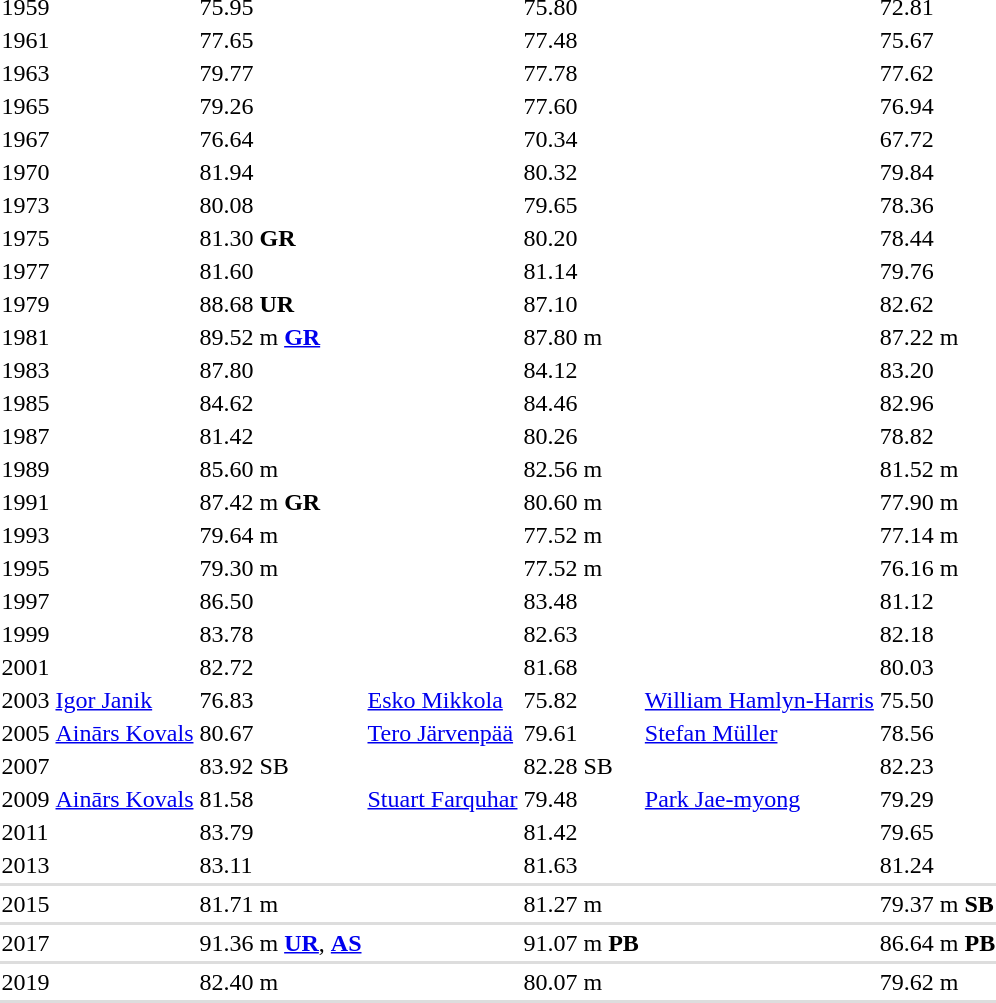<table>
<tr>
<td>1959</td>
<td></td>
<td>75.95</td>
<td></td>
<td>75.80</td>
<td></td>
<td>72.81</td>
</tr>
<tr>
<td>1961</td>
<td></td>
<td>77.65</td>
<td></td>
<td>77.48</td>
<td></td>
<td>75.67</td>
</tr>
<tr>
<td>1963</td>
<td></td>
<td>79.77</td>
<td></td>
<td>77.78</td>
<td></td>
<td>77.62</td>
</tr>
<tr>
<td>1965</td>
<td></td>
<td>79.26</td>
<td></td>
<td>77.60</td>
<td></td>
<td>76.94</td>
</tr>
<tr>
<td>1967</td>
<td></td>
<td>76.64</td>
<td></td>
<td>70.34</td>
<td></td>
<td>67.72</td>
</tr>
<tr>
<td>1970</td>
<td></td>
<td>81.94</td>
<td></td>
<td>80.32</td>
<td></td>
<td>79.84</td>
</tr>
<tr>
<td>1973</td>
<td></td>
<td>80.08</td>
<td></td>
<td>79.65</td>
<td></td>
<td>78.36</td>
</tr>
<tr>
<td>1975</td>
<td></td>
<td>81.30 <strong>GR</strong></td>
<td></td>
<td>80.20</td>
<td></td>
<td>78.44</td>
</tr>
<tr>
<td>1977</td>
<td></td>
<td>81.60</td>
<td></td>
<td>81.14</td>
<td></td>
<td>79.76</td>
</tr>
<tr>
<td>1979</td>
<td></td>
<td>88.68 <strong>UR</strong></td>
<td></td>
<td>87.10</td>
<td></td>
<td>82.62</td>
</tr>
<tr>
<td>1981</td>
<td></td>
<td>89.52 m <strong><a href='#'>GR</a></strong></td>
<td></td>
<td>87.80 m</td>
<td></td>
<td>87.22 m</td>
</tr>
<tr>
<td>1983</td>
<td></td>
<td>87.80</td>
<td></td>
<td>84.12</td>
<td></td>
<td>83.20</td>
</tr>
<tr>
<td>1985</td>
<td></td>
<td>84.62</td>
<td></td>
<td>84.46</td>
<td></td>
<td>82.96</td>
</tr>
<tr>
<td>1987</td>
<td></td>
<td>81.42</td>
<td></td>
<td>80.26</td>
<td></td>
<td>78.82</td>
</tr>
<tr>
<td>1989</td>
<td></td>
<td>85.60 m </td>
<td></td>
<td>82.56 m</td>
<td></td>
<td>81.52 m</td>
</tr>
<tr>
<td>1991</td>
<td></td>
<td>87.42 m <strong>GR</strong></td>
<td></td>
<td>80.60 m</td>
<td></td>
<td>77.90 m</td>
</tr>
<tr>
<td>1993</td>
<td></td>
<td>79.64 m</td>
<td></td>
<td>77.52 m</td>
<td></td>
<td>77.14 m</td>
</tr>
<tr>
<td>1995</td>
<td></td>
<td>79.30 m</td>
<td></td>
<td>77.52 m</td>
<td></td>
<td>76.16 m</td>
</tr>
<tr>
<td>1997</td>
<td></td>
<td>86.50</td>
<td></td>
<td>83.48</td>
<td></td>
<td>81.12</td>
</tr>
<tr>
<td>1999</td>
<td></td>
<td>83.78</td>
<td></td>
<td>82.63</td>
<td></td>
<td>82.18</td>
</tr>
<tr>
<td>2001</td>
<td></td>
<td>82.72</td>
<td></td>
<td>81.68</td>
<td></td>
<td>80.03</td>
</tr>
<tr>
<td>2003</td>
<td><a href='#'>Igor Janik</a><br> </td>
<td>76.83</td>
<td><a href='#'>Esko Mikkola</a><br> </td>
<td>75.82</td>
<td><a href='#'>William Hamlyn-Harris</a><br> </td>
<td>75.50</td>
</tr>
<tr>
<td>2005<br></td>
<td><a href='#'>Ainārs Kovals</a><br> </td>
<td>80.67</td>
<td><a href='#'>Tero Järvenpää</a><br> </td>
<td>79.61</td>
<td><a href='#'>Stefan Müller</a><br> </td>
<td>78.56</td>
</tr>
<tr>
<td>2007<br></td>
<td></td>
<td>83.92 SB</td>
<td></td>
<td>82.28 SB</td>
<td></td>
<td>82.23</td>
</tr>
<tr>
<td>2009<br></td>
<td><a href='#'>Ainārs Kovals</a><br> </td>
<td>81.58</td>
<td><a href='#'>Stuart Farquhar</a><br> </td>
<td>79.48</td>
<td><a href='#'>Park Jae-myong</a><br> </td>
<td>79.29</td>
</tr>
<tr>
<td>2011<br></td>
<td></td>
<td>83.79</td>
<td></td>
<td>81.42</td>
<td></td>
<td>79.65</td>
</tr>
<tr>
<td>2013<br></td>
<td></td>
<td>83.11</td>
<td></td>
<td>81.63</td>
<td></td>
<td>81.24</td>
</tr>
<tr bgcolor=#DDDDDD>
<td colspan=7></td>
</tr>
<tr>
<td>2015<br></td>
<td></td>
<td>81.71 m</td>
<td></td>
<td>81.27 m</td>
<td></td>
<td>79.37 m <strong>SB</strong></td>
</tr>
<tr bgcolor=#DDDDDD>
<td colspan=7></td>
</tr>
<tr>
<td>2017<br></td>
<td></td>
<td>91.36 m <strong><a href='#'>UR</a></strong>, <strong><a href='#'>AS</a></strong></td>
<td></td>
<td>91.07 m <strong>PB</strong></td>
<td></td>
<td>86.64 m <strong>PB</strong></td>
</tr>
<tr bgcolor=#DDDDDD>
<td colspan=7></td>
</tr>
<tr>
<td>2019<br></td>
<td></td>
<td>82.40 m</td>
<td></td>
<td>80.07 m</td>
<td></td>
<td>79.62 m</td>
</tr>
<tr>
<td bgcolor="#dddddd" colspan="7"></td>
</tr>
</table>
